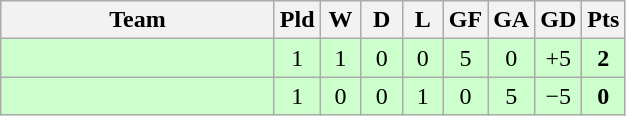<table class="wikitable" style="text-align: center;">
<tr>
<th width=175>Team</th>
<th width=20>Pld</th>
<th width=20>W</th>
<th width=20>D</th>
<th width=20>L</th>
<th width=20>GF</th>
<th width=20>GA</th>
<th width=20>GD</th>
<th width=20>Pts</th>
</tr>
<tr bgcolor=ccffcc>
<td style="text-align:left;"></td>
<td>1</td>
<td>1</td>
<td>0</td>
<td>0</td>
<td>5</td>
<td>0</td>
<td>+5</td>
<td><strong>2</strong></td>
</tr>
<tr bgcolor=ccffcc>
<td style="text-align:left;"></td>
<td>1</td>
<td>0</td>
<td>0</td>
<td>1</td>
<td>0</td>
<td>5</td>
<td>−5</td>
<td><strong>0</strong></td>
</tr>
</table>
